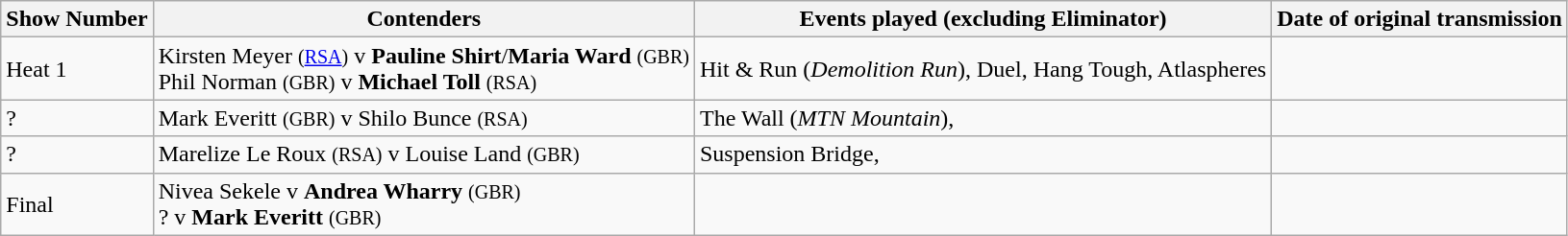<table class="wikitable">
<tr>
<th>Show Number</th>
<th>Contenders</th>
<th>Events played (excluding Eliminator)</th>
<th>Date of original transmission</th>
</tr>
<tr>
<td>Heat 1</td>
<td>Kirsten Meyer <small>(<a href='#'>RSA</a>)</small> v <strong>Pauline Shirt</strong>/<strong>Maria Ward</strong> <small>(GBR)</small> <br> Phil Norman <small>(GBR)</small> v <strong>Michael Toll</strong> <small>(RSA)</small></td>
<td>Hit & Run (<em>Demolition Run</em>), Duel, Hang Tough, Atlaspheres</td>
<td></td>
</tr>
<tr>
<td>?</td>
<td>Mark Everitt <small>(GBR)</small> v Shilo Bunce <small>(RSA)</small></td>
<td>The Wall (<em>MTN Mountain</em>),</td>
<td></td>
</tr>
<tr>
<td>?</td>
<td>Marelize Le Roux <small>(RSA)</small> v Louise Land <small>(GBR)</small></td>
<td>Suspension Bridge,</td>
<td></td>
</tr>
<tr>
<td>Final</td>
<td>Nivea Sekele v <strong>Andrea Wharry</strong> <small>(GBR)</small><br> ? v <strong>Mark Everitt</strong> <small>(GBR)</small></td>
<td></td>
<td></td>
</tr>
</table>
